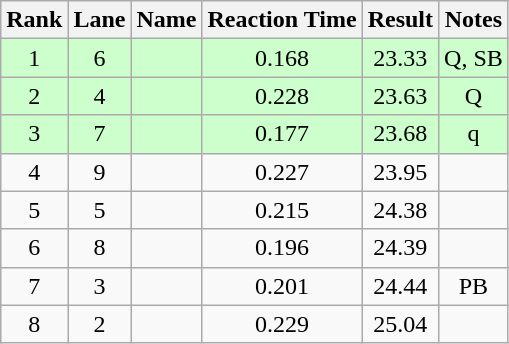<table class="wikitable" style="text-align:center">
<tr>
<th>Rank</th>
<th>Lane</th>
<th>Name</th>
<th>Reaction Time</th>
<th>Result</th>
<th>Notes</th>
</tr>
<tr bgcolor=ccffcc>
<td>1</td>
<td>6</td>
<td align="left"></td>
<td>0.168</td>
<td>23.33</td>
<td>Q, SB</td>
</tr>
<tr bgcolor=ccffcc>
<td>2</td>
<td>4</td>
<td align="left"></td>
<td>0.228</td>
<td>23.63</td>
<td>Q</td>
</tr>
<tr bgcolor=ccffcc>
<td>3</td>
<td>7</td>
<td align="left"></td>
<td>0.177</td>
<td>23.68</td>
<td>q</td>
</tr>
<tr>
<td>4</td>
<td>9</td>
<td align="left"></td>
<td>0.227</td>
<td>23.95</td>
<td></td>
</tr>
<tr>
<td>5</td>
<td>5</td>
<td align="left"></td>
<td>0.215</td>
<td>24.38</td>
<td></td>
</tr>
<tr>
<td>6</td>
<td>8</td>
<td align="left"></td>
<td>0.196</td>
<td>24.39</td>
<td></td>
</tr>
<tr>
<td>7</td>
<td>3</td>
<td align="left"></td>
<td>0.201</td>
<td>24.44</td>
<td>PB</td>
</tr>
<tr>
<td>8</td>
<td>2</td>
<td align="left"></td>
<td>0.229</td>
<td>25.04</td>
<td></td>
</tr>
</table>
